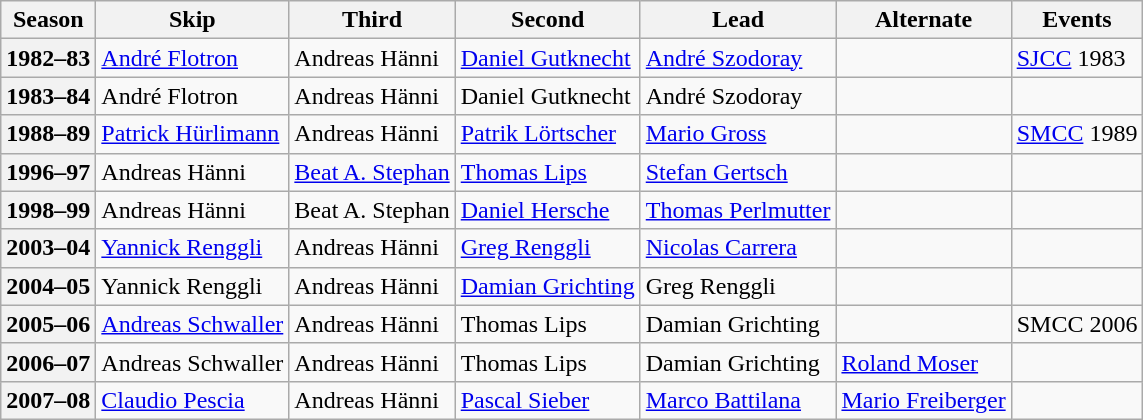<table class="wikitable">
<tr>
<th scope="col">Season</th>
<th scope="col">Skip</th>
<th scope="col">Third</th>
<th scope="col">Second</th>
<th scope="col">Lead</th>
<th scope="col">Alternate</th>
<th scope="col">Events</th>
</tr>
<tr>
<th scope="row">1982–83</th>
<td><a href='#'>André Flotron</a></td>
<td>Andreas Hänni</td>
<td><a href='#'>Daniel Gutknecht</a></td>
<td><a href='#'>André Szodoray</a></td>
<td></td>
<td><a href='#'>SJCC</a> 1983 </td>
</tr>
<tr>
<th scope="row">1983–84</th>
<td>André Flotron</td>
<td>Andreas Hänni</td>
<td>Daniel Gutknecht</td>
<td>André Szodoray</td>
<td></td>
<td> </td>
</tr>
<tr>
<th scope="row">1988–89</th>
<td><a href='#'>Patrick Hürlimann</a></td>
<td>Andreas Hänni</td>
<td><a href='#'>Patrik Lörtscher</a></td>
<td><a href='#'>Mario Gross</a></td>
<td></td>
<td><a href='#'>SMCC</a> 1989 <br> </td>
</tr>
<tr>
<th scope="row">1996–97</th>
<td>Andreas Hänni</td>
<td><a href='#'>Beat A. Stephan</a></td>
<td><a href='#'>Thomas Lips</a></td>
<td><a href='#'>Stefan Gertsch</a></td>
<td></td>
<td></td>
</tr>
<tr>
<th scope="row">1998–99</th>
<td>Andreas Hänni</td>
<td>Beat A. Stephan</td>
<td><a href='#'>Daniel Hersche</a></td>
<td><a href='#'>Thomas Perlmutter</a></td>
<td></td>
<td></td>
</tr>
<tr>
<th scope="row">2003–04</th>
<td><a href='#'>Yannick Renggli</a></td>
<td>Andreas Hänni</td>
<td><a href='#'>Greg Renggli</a></td>
<td><a href='#'>Nicolas Carrera</a></td>
<td></td>
<td></td>
</tr>
<tr>
<th scope="row">2004–05</th>
<td>Yannick Renggli</td>
<td>Andreas Hänni</td>
<td><a href='#'>Damian Grichting</a></td>
<td>Greg Renggli</td>
<td></td>
<td></td>
</tr>
<tr>
<th scope="row">2005–06</th>
<td><a href='#'>Andreas Schwaller</a></td>
<td>Andreas Hänni</td>
<td>Thomas Lips</td>
<td>Damian Grichting</td>
<td></td>
<td>SMCC 2006 </td>
</tr>
<tr>
<th scope="row">2006–07</th>
<td>Andreas Schwaller</td>
<td>Andreas Hänni</td>
<td>Thomas Lips</td>
<td>Damian Grichting</td>
<td><a href='#'>Roland Moser</a></td>
<td></td>
</tr>
<tr>
<th scope="row">2007–08</th>
<td><a href='#'>Claudio Pescia</a></td>
<td>Andreas Hänni</td>
<td><a href='#'>Pascal Sieber</a></td>
<td><a href='#'>Marco Battilana</a></td>
<td><a href='#'>Mario Freiberger</a></td>
<td></td>
</tr>
</table>
